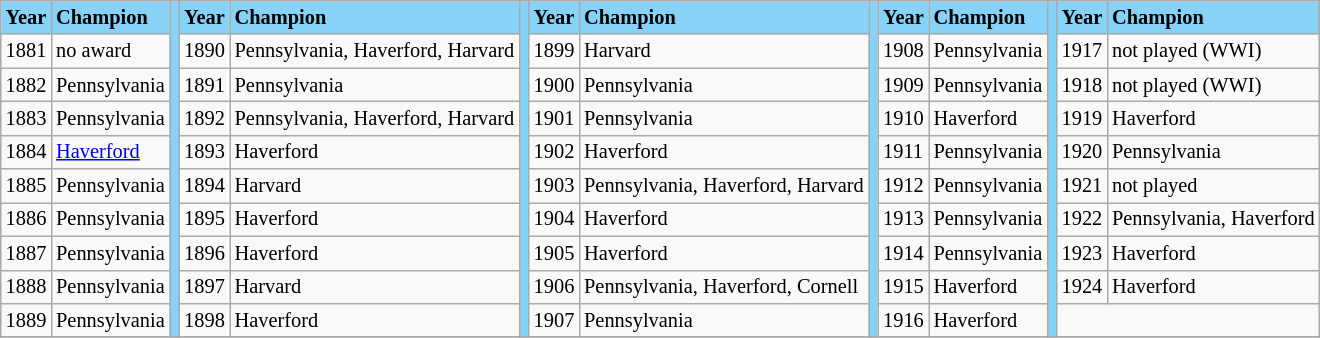<table class="wikitable" style="font-size:85%;">
<tr ! style="background-color: #87D3F8;">
<td><strong>Year</strong></td>
<td><strong>Champion</strong></td>
<td rowspan=10></td>
<td><strong>Year</strong></td>
<td><strong>Champion</strong></td>
<td rowspan=10></td>
<td><strong>Year</strong></td>
<td><strong>Champion</strong></td>
<td rowspan=10></td>
<td><strong>Year</strong></td>
<td><strong>Champion</strong></td>
<td rowspan=10></td>
<td><strong>Year</strong></td>
<td><strong>Champion</strong></td>
</tr>
<tr --->
<td>1881</td>
<td>no award</td>
<td>1890</td>
<td>Pennsylvania, Haverford, Harvard</td>
<td>1899</td>
<td>Harvard</td>
<td>1908</td>
<td>Pennsylvania</td>
<td>1917</td>
<td>not played (WWI)</td>
</tr>
<tr --->
<td>1882</td>
<td>Pennsylvania</td>
<td>1891</td>
<td>Pennsylvania</td>
<td>1900</td>
<td>Pennsylvania</td>
<td>1909</td>
<td>Pennsylvania</td>
<td>1918</td>
<td>not played (WWI)</td>
</tr>
<tr --->
<td>1883</td>
<td>Pennsylvania</td>
<td>1892</td>
<td>Pennsylvania, Haverford, Harvard</td>
<td>1901</td>
<td>Pennsylvania</td>
<td>1910</td>
<td>Haverford</td>
<td>1919</td>
<td>Haverford</td>
</tr>
<tr --->
<td>1884</td>
<td><a href='#'>Haverford</a></td>
<td>1893</td>
<td>Haverford</td>
<td>1902</td>
<td>Haverford</td>
<td>1911</td>
<td>Pennsylvania</td>
<td>1920</td>
<td>Pennsylvania</td>
</tr>
<tr --->
<td>1885</td>
<td>Pennsylvania</td>
<td>1894</td>
<td>Harvard</td>
<td>1903</td>
<td>Pennsylvania, Haverford, Harvard</td>
<td>1912</td>
<td>Pennsylvania</td>
<td>1921</td>
<td>not played</td>
</tr>
<tr --->
<td>1886</td>
<td>Pennsylvania</td>
<td>1895</td>
<td>Haverford</td>
<td>1904</td>
<td>Haverford</td>
<td>1913</td>
<td>Pennsylvania</td>
<td>1922</td>
<td>Pennsylvania, Haverford</td>
</tr>
<tr --->
<td>1887</td>
<td>Pennsylvania</td>
<td>1896</td>
<td>Haverford</td>
<td>1905</td>
<td>Haverford</td>
<td>1914</td>
<td>Pennsylvania</td>
<td>1923</td>
<td>Haverford</td>
</tr>
<tr --->
<td>1888</td>
<td>Pennsylvania</td>
<td>1897</td>
<td>Harvard</td>
<td>1906</td>
<td>Pennsylvania, Haverford, Cornell</td>
<td>1915</td>
<td>Haverford</td>
<td>1924</td>
<td>Haverford</td>
</tr>
<tr --->
<td>1889</td>
<td>Pennsylvania</td>
<td>1898</td>
<td>Haverford</td>
<td>1907</td>
<td>Pennsylvania</td>
<td>1916</td>
<td>Haverford</td>
<td colspan=2></td>
</tr>
<tr --->
</tr>
</table>
